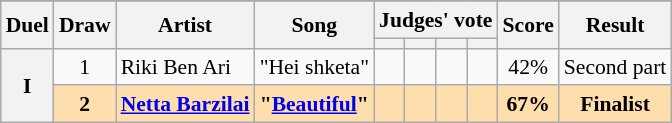<table class="sortable wikitable" style="margin: 1em auto 1em auto; text-align:center; font-size:90%; line-height:18px;">
<tr>
</tr>
<tr>
<th rowspan="2" class="unsortable">Duel</th>
<th rowspan="2">Draw</th>
<th rowspan="2">Artist</th>
<th rowspan="2">Song</th>
<th colspan="4" class="unsortable">Judges' vote</th>
<th rowspan="2">Score</th>
<th rowspan="2">Result</th>
</tr>
<tr>
<th class="unsortable"></th>
<th class="unsortable"></th>
<th class="unsortable"></th>
<th class="unsortable"></th>
</tr>
<tr>
<th rowspan="2">I</th>
<td>1</td>
<td align="left">Riki Ben Ari</td>
<td align="left">"Hei shketa"</td>
<td></td>
<td></td>
<td></td>
<td></td>
<td>42%</td>
<td>Second part</td>
</tr>
<tr style="font-weight:bold; background:#FFDEAD;">
<td>2</td>
<td align="left"><a href='#'>Netta Barzilai</a></td>
<td align="left">"<a href='#'>Beautiful</a>"</td>
<td></td>
<td></td>
<td></td>
<td></td>
<td>67%</td>
<td>Finalist</td>
</tr>
</table>
